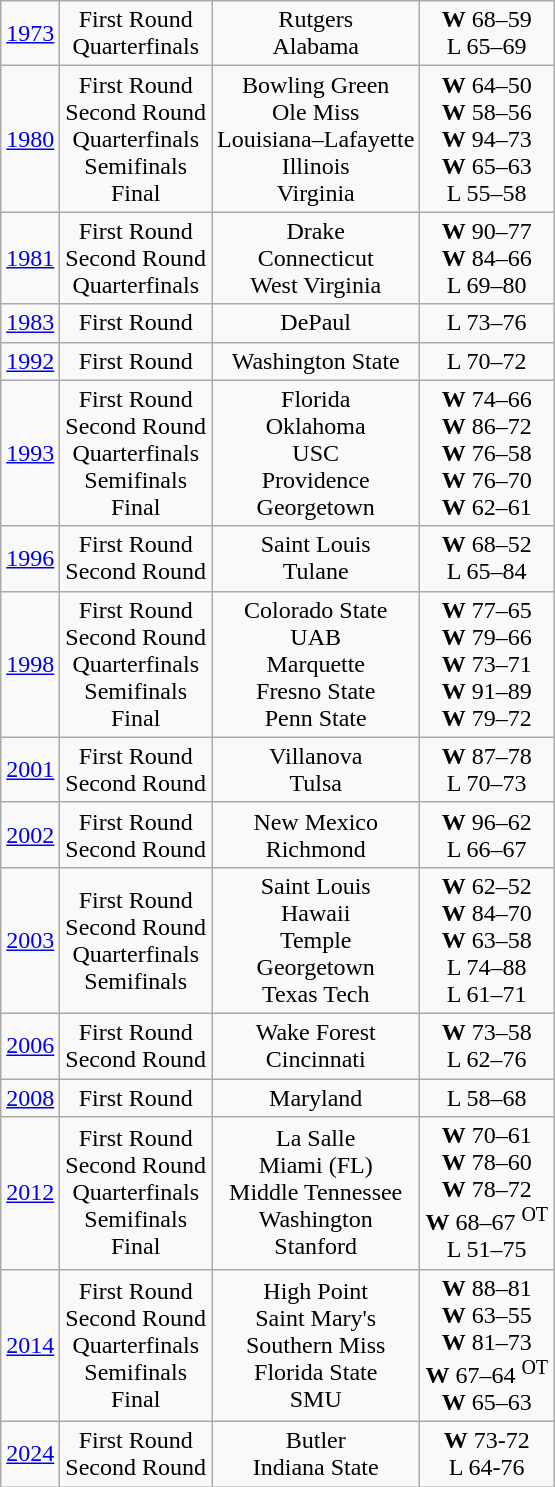<table class="wikitable" style="text-align:center">
<tr>
<td><a href='#'>1973</a></td>
<td>First Round<br>Quarterfinals</td>
<td>Rutgers<br>Alabama</td>
<td><strong>W</strong> 68–59<br>L 65–69</td>
</tr>
<tr>
<td><a href='#'>1980</a></td>
<td>First Round<br>Second Round<br>Quarterfinals<br>Semifinals<br>Final</td>
<td>Bowling Green<br>Ole Miss<br>Louisiana–Lafayette<br>Illinois<br>Virginia</td>
<td><strong>W</strong> 64–50<br><strong>W</strong> 58–56<br><strong>W</strong> 94–73<br><strong>W</strong> 65–63<br>L 55–58</td>
</tr>
<tr>
<td><a href='#'>1981</a></td>
<td>First Round<br>Second Round<br>Quarterfinals</td>
<td>Drake<br>Connecticut<br>West Virginia</td>
<td><strong>W</strong> 90–77<br><strong>W</strong> 84–66<br>L 69–80</td>
</tr>
<tr>
<td><a href='#'>1983</a></td>
<td>First Round</td>
<td>DePaul</td>
<td>L 73–76</td>
</tr>
<tr>
<td><a href='#'>1992</a></td>
<td>First Round</td>
<td>Washington State</td>
<td>L 70–72</td>
</tr>
<tr>
<td><a href='#'>1993</a></td>
<td>First Round<br>Second Round<br>Quarterfinals<br>Semifinals<br>Final</td>
<td>Florida<br>Oklahoma<br>USC<br>Providence<br>Georgetown</td>
<td><strong>W</strong> 74–66<br><strong>W</strong> 86–72<br><strong>W</strong> 76–58<br><strong>W</strong> 76–70<br><strong>W</strong> 62–61</td>
</tr>
<tr>
<td><a href='#'>1996</a></td>
<td>First Round<br>Second Round</td>
<td>Saint Louis<br>Tulane</td>
<td><strong>W</strong> 68–52<br>L 65–84</td>
</tr>
<tr>
<td><a href='#'>1998</a></td>
<td>First Round<br>Second Round<br>Quarterfinals<br>Semifinals<br>Final</td>
<td>Colorado State<br>UAB<br>Marquette<br>Fresno State<br>Penn State</td>
<td><strong>W</strong> 77–65<br><strong>W</strong> 79–66<br><strong>W</strong> 73–71<br><strong>W</strong> 91–89<br><strong>W</strong> 79–72</td>
</tr>
<tr>
<td><a href='#'>2001</a></td>
<td>First Round<br>Second Round</td>
<td>Villanova<br>Tulsa</td>
<td><strong>W</strong> 87–78<br>L 70–73</td>
</tr>
<tr>
<td><a href='#'>2002</a></td>
<td>First Round<br>Second Round</td>
<td>New Mexico<br>Richmond</td>
<td><strong>W</strong> 96–62<br>L 66–67</td>
</tr>
<tr>
<td><a href='#'>2003</a></td>
<td>First Round<br>Second Round<br>Quarterfinals<br>Semifinals</td>
<td>Saint Louis<br>Hawaii<br>Temple<br>Georgetown<br>Texas Tech</td>
<td><strong>W</strong> 62–52<br><strong>W</strong> 84–70<br><strong>W</strong> 63–58<br>L 74–88<br>L 61–71</td>
</tr>
<tr>
<td><a href='#'>2006</a></td>
<td>First Round<br>Second Round</td>
<td>Wake Forest<br>Cincinnati</td>
<td><strong>W</strong> 73–58<br>L 62–76</td>
</tr>
<tr>
<td><a href='#'>2008</a></td>
<td>First Round</td>
<td>Maryland</td>
<td>L 58–68</td>
</tr>
<tr>
<td><a href='#'>2012</a></td>
<td>First Round<br>Second Round<br>Quarterfinals<br>Semifinals<br>Final</td>
<td>La Salle<br>Miami (FL)<br>Middle Tennessee<br>Washington<br>Stanford</td>
<td><strong>W</strong> 70–61<br><strong>W</strong> 78–60<br><strong>W</strong> 78–72<br><strong>W</strong> 68–67 <sup>OT</sup><br>L 51–75</td>
</tr>
<tr>
<td><a href='#'>2014</a></td>
<td>First Round<br>Second Round<br>Quarterfinals<br>Semifinals<br>Final</td>
<td>High Point<br>Saint Mary's<br>Southern Miss<br>Florida State<br>SMU</td>
<td><strong>W</strong> 88–81<br><strong>W</strong> 63–55<br><strong>W</strong> 81–73<br><strong>W</strong> 67–64 <sup>OT</sup><br><strong>W</strong> 65–63</td>
</tr>
<tr>
<td><a href='#'>2024</a></td>
<td>First Round<br>Second Round</td>
<td>Butler<br>Indiana State</td>
<td><strong>W</strong> 73-72<br>L 64-76</td>
</tr>
</table>
